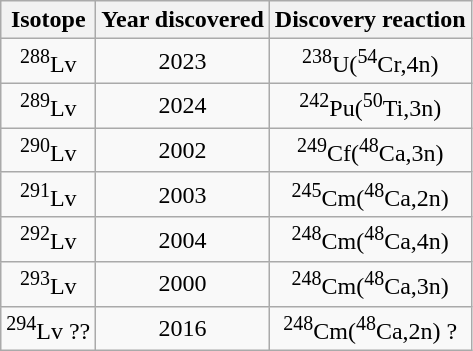<table class="wikitable" style="text-align:center">
<tr>
<th>Isotope</th>
<th>Year discovered</th>
<th>Discovery reaction</th>
</tr>
<tr id=Livermorium-288>
<td><sup>288</sup>Lv</td>
<td>2023</td>
<td><sup>238</sup>U(<sup>54</sup>Cr,4n)</td>
</tr>
<tr id=Livermorium-289>
<td><sup>289</sup>Lv</td>
<td>2024</td>
<td><sup>242</sup>Pu(<sup>50</sup>Ti,3n)</td>
</tr>
<tr id=Livermorium-290>
<td><sup>290</sup>Lv</td>
<td>2002</td>
<td><sup>249</sup>Cf(<sup>48</sup>Ca,3n)</td>
</tr>
<tr id=Livermorium-291>
<td><sup>291</sup>Lv</td>
<td>2003</td>
<td><sup>245</sup>Cm(<sup>48</sup>Ca,2n)</td>
</tr>
<tr id=Livermorium-292>
<td><sup>292</sup>Lv</td>
<td>2004</td>
<td><sup>248</sup>Cm(<sup>48</sup>Ca,4n)</td>
</tr>
<tr id=Livermorium-293>
<td><sup>293</sup>Lv</td>
<td>2000</td>
<td><sup>248</sup>Cm(<sup>48</sup>Ca,3n)</td>
</tr>
<tr id=Livermorium-294>
<td><sup>294</sup>Lv ??</td>
<td>2016</td>
<td><sup>248</sup>Cm(<sup>48</sup>Ca,2n) ?</td>
</tr>
</table>
